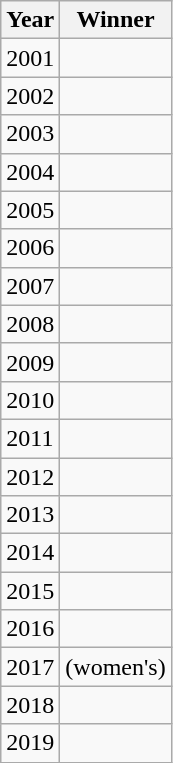<table class=wikitable>
<tr>
<th>Year</th>
<th>Winner</th>
</tr>
<tr>
<td>2001</td>
<td></td>
</tr>
<tr>
<td>2002</td>
<td></td>
</tr>
<tr>
<td>2003</td>
<td></td>
</tr>
<tr>
<td>2004</td>
<td></td>
</tr>
<tr>
<td>2005</td>
<td></td>
</tr>
<tr>
<td>2006</td>
<td></td>
</tr>
<tr>
<td>2007</td>
<td></td>
</tr>
<tr>
<td>2008</td>
<td></td>
</tr>
<tr>
<td>2009</td>
<td></td>
</tr>
<tr>
<td>2010</td>
<td></td>
</tr>
<tr>
<td>2011</td>
<td></td>
</tr>
<tr>
<td>2012</td>
<td></td>
</tr>
<tr>
<td>2013</td>
<td></td>
</tr>
<tr>
<td>2014</td>
<td></td>
</tr>
<tr>
<td>2015</td>
<td></td>
</tr>
<tr>
<td>2016</td>
<td></td>
</tr>
<tr>
<td>2017</td>
<td> (women's)</td>
</tr>
<tr>
<td>2018</td>
<td></td>
</tr>
<tr>
<td>2019</td>
<td></td>
</tr>
</table>
